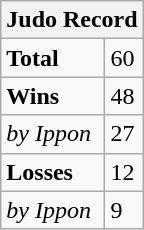<table class="wikitable">
<tr>
<th colspan="2">Judo Record</th>
</tr>
<tr>
<td><strong>Total</strong></td>
<td>60</td>
</tr>
<tr>
<td><strong>Wins</strong></td>
<td>48</td>
</tr>
<tr>
<td><em>by Ippon</em></td>
<td>27</td>
</tr>
<tr>
<td><strong>Losses</strong></td>
<td>12</td>
</tr>
<tr>
<td><em>by Ippon</em></td>
<td>9</td>
</tr>
</table>
